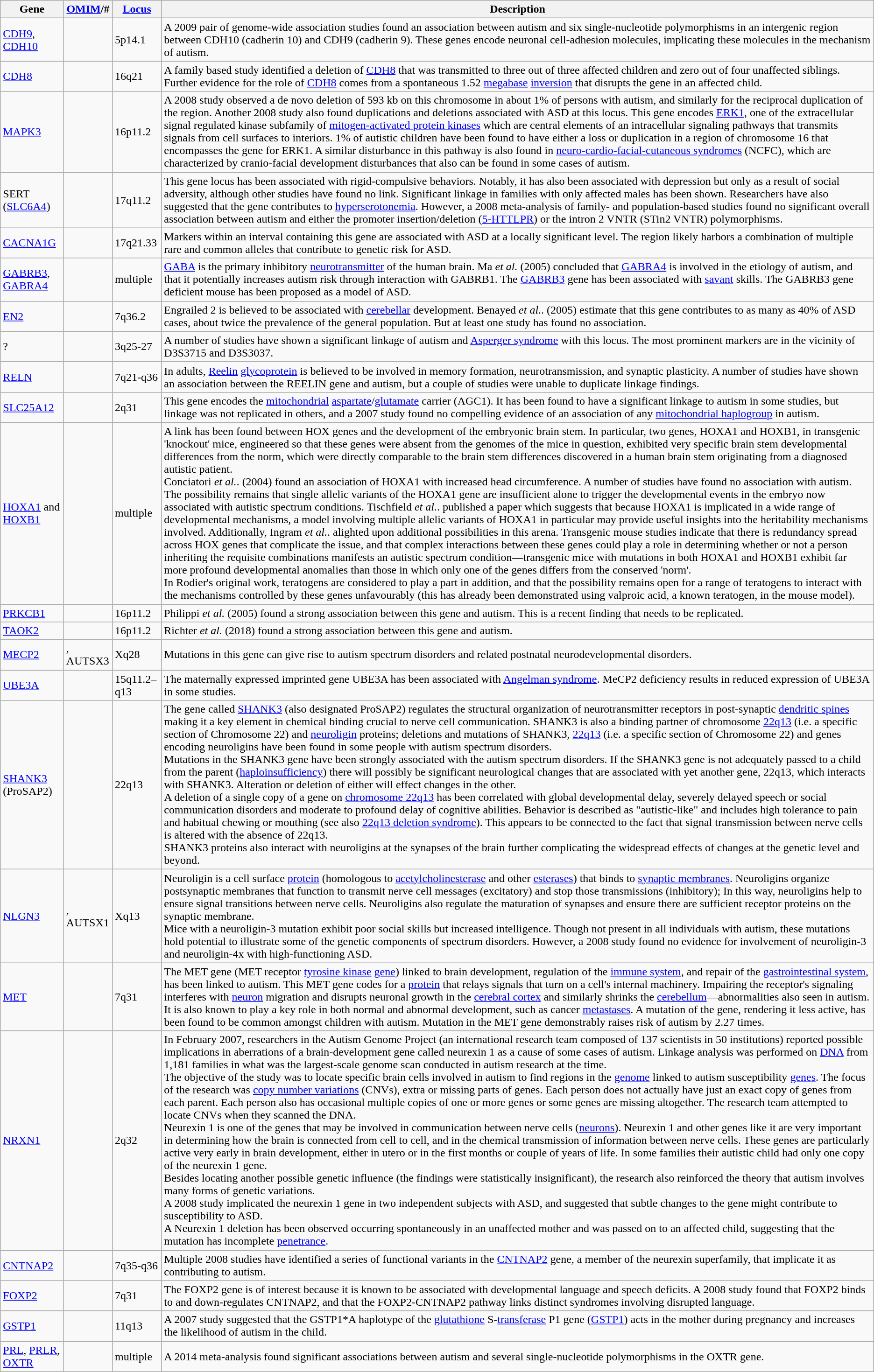<table class="wikitable">
<tr>
<th>Gene</th>
<th><a href='#'>OMIM</a>/#</th>
<th><a href='#'>Locus</a></th>
<th>Description</th>
</tr>
<tr>
<td><a href='#'>CDH9</a>, <a href='#'>CDH10</a></td>
<td></td>
<td>5p14.1</td>
<td>A 2009 pair of genome-wide association studies found an association between autism and six single-nucleotide polymorphisms in an intergenic region between CDH10 (cadherin 10) and CDH9 (cadherin 9). These genes encode neuronal cell-adhesion molecules, implicating these molecules in the mechanism of autism.</td>
</tr>
<tr>
<td><a href='#'>CDH8</a></td>
<td></td>
<td>16q21</td>
<td>A family based study identified a deletion of <a href='#'>CDH8</a> that was transmitted to three out of three affected children and zero out of four unaffected siblings. Further evidence for the role of <a href='#'>CDH8</a> comes from a spontaneous 1.52 <a href='#'>megabase</a> <a href='#'>inversion</a> that disrupts the gene in an affected child.</td>
</tr>
<tr>
<td><a href='#'>MAPK3</a></td>
<td></td>
<td>16p11.2</td>
<td>A 2008 study observed a de novo deletion of 593 kb on this chromosome in about 1% of persons with autism, and similarly for the reciprocal duplication of the region. Another 2008 study also found duplications and deletions associated with ASD at this locus. This gene encodes <a href='#'>ERK1</a>, one of the extracellular signal regulated kinase subfamily of <a href='#'>mitogen-activated protein kinases</a> which are central elements of an intracellular signaling pathways that transmits signals from cell surfaces to interiors. 1% of autistic children have been found to have either a loss or duplication in a region of chromosome 16 that encompasses the gene for ERK1. A similar disturbance in this pathway is also found in <a href='#'>neuro-cardio-facial-cutaneous syndromes</a> (NCFC), which are characterized by cranio-facial development disturbances that also can be found in some cases of autism.</td>
</tr>
<tr>
<td>SERT (<a href='#'>SLC6A4</a>)</td>
<td></td>
<td>17q11.2</td>
<td>This gene locus has been associated with rigid-compulsive behaviors. Notably, it has also been associated with depression but only as a result of social adversity, although other studies have found no link.  Significant linkage in families with only affected males has been shown.  Researchers have also suggested that the gene contributes to <a href='#'>hyperserotonemia</a>. However, a 2008 meta-analysis of family- and population-based studies found no significant overall association between autism and either the promoter insertion/deletion (<a href='#'>5-HTTLPR</a>) or the intron 2 VNTR (STin2 VNTR) polymorphisms.</td>
</tr>
<tr>
<td><a href='#'>CACNA1G</a></td>
<td></td>
<td>17q21.33</td>
<td>Markers within an interval containing this gene are associated with ASD at a locally significant level. The region likely harbors a combination of multiple rare and common alleles that contribute to genetic risk for ASD.</td>
</tr>
<tr>
<td><a href='#'>GABRB3</a>, <a href='#'>GABRA4</a></td>
<td></td>
<td>multiple</td>
<td><a href='#'>GABA</a> is the primary inhibitory <a href='#'>neurotransmitter</a> of the human brain. Ma <em>et al.</em> (2005) concluded that <a href='#'>GABRA4</a> is involved in the etiology of autism, and that it potentially increases autism risk through interaction with GABRB1. The <a href='#'>GABRB3</a> gene has been associated with <a href='#'>savant</a> skills. The GABRB3 gene deficient mouse has been proposed as a model of ASD.</td>
</tr>
<tr>
<td><a href='#'>EN2</a></td>
<td></td>
<td>7q36.2</td>
<td>Engrailed 2 is believed to be associated with <a href='#'>cerebellar</a> development.  Benayed <em>et al.</em>. (2005) estimate that this gene contributes to as many as 40% of ASD cases, about twice the prevalence of the general population.  But at least one study has found no association.</td>
</tr>
<tr>
<td>?</td>
<td></td>
<td>3q25-27</td>
<td>A number of studies have shown a significant linkage of autism and <a href='#'>Asperger syndrome</a> with this locus.  The most prominent markers are in the vicinity of D3S3715 and D3S3037.</td>
</tr>
<tr>
<td><a href='#'>RELN</a></td>
<td></td>
<td>7q21-q36</td>
<td>In adults, <a href='#'>Reelin</a> <a href='#'>glycoprotein</a> is believed to be involved in memory formation, neurotransmission, and synaptic plasticity. A number of studies have shown an association between the REELIN gene and autism, but a couple of studies were unable to duplicate linkage findings.</td>
</tr>
<tr>
<td><a href='#'>SLC25A12</a></td>
<td></td>
<td>2q31</td>
<td>This gene encodes the <a href='#'>mitochondrial</a> <a href='#'>aspartate</a>/<a href='#'>glutamate</a> carrier (AGC1). It has been found to have a significant linkage to autism in some studies, but linkage was not replicated in others, and a 2007 study found no compelling evidence of an association of any <a href='#'>mitochondrial haplogroup</a> in autism.</td>
</tr>
<tr>
<td><a href='#'>HOXA1</a> and <a href='#'>HOXB1</a></td>
<td></td>
<td>multiple</td>
<td>A link has been found between HOX genes and the development of the embryonic brain stem. In particular, two genes, HOXA1 and HOXB1, in transgenic 'knockout' mice, engineered so that these genes were absent from the genomes of the mice in question, exhibited very specific brain stem developmental differences from the norm, which were directly comparable to the brain stem differences discovered in a human brain stem originating from a diagnosed autistic patient.<br>Conciatori <em>et al.</em>. (2004) found an association of HOXA1 with increased head circumference.  A number of studies have found no association with autism.  The possibility remains that single allelic variants of the HOXA1 gene are insufficient alone to trigger the developmental events in the embryo now associated with autistic spectrum conditions.  Tischfield <em>et al.</em>. published a paper which suggests that because HOXA1 is implicated in a wide range of developmental mechanisms, a model involving multiple allelic variants of HOXA1 in particular may provide useful insights into the heritability mechanisms involved.  Additionally, Ingram <em>et al.</em>. alighted upon additional possibilities in this arena.  Transgenic mouse studies indicate that there is redundancy spread across HOX genes that complicate the issue, and that complex interactions between these genes could play a role in determining whether or not a person inheriting the requisite combinations manifests an autistic spectrum condition—transgenic mice with mutations in both HOXA1 and HOXB1 exhibit far more profound developmental anomalies than those in which only one of the genes differs from the conserved 'norm'.<br>In Rodier's original work, teratogens are considered to play a part in addition, and that the possibility remains open for a range of teratogens to interact with the mechanisms controlled by these genes unfavourably (this has already been demonstrated using valproic acid, a known teratogen, in the mouse model).</td>
</tr>
<tr>
<td><a href='#'>PRKCB1</a></td>
<td></td>
<td>16p11.2</td>
<td>Philippi <em>et al.</em> (2005) found a strong association between this gene and autism. This is a recent finding that needs to be replicated.</td>
</tr>
<tr>
<td><a href='#'>TAOK2</a></td>
<td></td>
<td>16p11.2</td>
<td>Richter <em>et al.</em> (2018) found a strong association between this gene and autism.</td>
</tr>
<tr>
<td><a href='#'>MECP2</a></td>
<td>, AUTSX3</td>
<td>Xq28</td>
<td>Mutations in this gene can give rise to autism spectrum disorders and related postnatal neurodevelopmental disorders.</td>
</tr>
<tr>
<td><a href='#'>UBE3A</a></td>
<td></td>
<td>15q11.2–q13</td>
<td>The maternally expressed imprinted gene UBE3A has been associated with <a href='#'>Angelman syndrome</a>. MeCP2 deficiency results in reduced expression of UBE3A in some studies.</td>
</tr>
<tr>
<td><a href='#'>SHANK3</a> (ProSAP2)</td>
<td></td>
<td>22q13</td>
<td>The gene called <a href='#'>SHANK3</a> (also designated ProSAP2) regulates the structural organization of neurotransmitter receptors in post-synaptic <a href='#'>dendritic spines</a> making it a key element in chemical binding crucial to nerve cell communication. SHANK3 is also a binding partner of chromosome <a href='#'>22q13</a> (i.e. a specific section of Chromosome 22) and <a href='#'>neuroligin</a> proteins; deletions and mutations of SHANK3, <a href='#'>22q13</a> (i.e. a specific section of Chromosome 22) and genes encoding neuroligins have been found in some people with autism spectrum disorders.<br>Mutations in the SHANK3 gene have been strongly associated with the autism spectrum disorders. If the SHANK3 gene is not adequately passed to a child from the parent (<a href='#'>haploinsufficiency</a>) there will possibly be significant neurological changes that are associated with yet another gene, 22q13, which interacts with SHANK3. Alteration or deletion of either will effect changes in the other.<br>A deletion of a single copy of a gene on <a href='#'>chromosome 22q13</a> has been correlated with global developmental delay, severely delayed speech or social communication disorders and moderate to profound delay of cognitive abilities. Behavior is described as "autistic-like" and includes high tolerance to pain and habitual chewing or mouthing (see also <a href='#'>22q13 deletion syndrome</a>). This appears to be connected to the fact that signal transmission between nerve cells is altered with the absence of 22q13.<br>SHANK3 proteins also interact with neuroligins at the synapses of the brain further complicating the widespread effects of changes at the genetic level and beyond.</td>
</tr>
<tr>
<td><a href='#'>NLGN3</a></td>
<td>, AUTSX1</td>
<td>Xq13</td>
<td>Neuroligin is a cell surface <a href='#'>protein</a> (homologous to <a href='#'>acetylcholinesterase</a> and other <a href='#'>esterases</a>) that binds to <a href='#'>synaptic membranes</a>. Neuroligins organize postsynaptic membranes that function to transmit nerve cell messages (excitatory) and stop those transmissions (inhibitory); In this way, neuroligins help to ensure signal transitions between nerve cells. Neuroligins also regulate the maturation of synapses and ensure there are sufficient receptor proteins on the synaptic membrane.<br>Mice with a neuroligin-3 mutation exhibit poor social skills but increased intelligence.
Though not present in all individuals with autism, these mutations hold potential to illustrate some of the genetic components of spectrum disorders. However, a 2008 study found no evidence for involvement of neuroligin-3 and neuroligin-4x with high-functioning ASD.</td>
</tr>
<tr>
<td><a href='#'>MET</a></td>
<td></td>
<td>7q31</td>
<td>The MET gene (MET receptor <a href='#'>tyrosine kinase</a> <a href='#'>gene</a>) linked to brain development, regulation of the <a href='#'>immune system</a>, and repair of the <a href='#'>gastrointestinal system</a>, has been linked to autism. This MET gene codes for a <a href='#'>protein</a> that relays signals that turn on a cell's internal machinery. Impairing the receptor's signaling interferes with <a href='#'>neuron</a> migration and disrupts neuronal growth in the <a href='#'>cerebral cortex</a> and similarly shrinks the <a href='#'>cerebellum</a>—abnormalities also seen in autism.<br>It is also known to play a key role in both normal and abnormal development, such as cancer <a href='#'>metastases</a>. A mutation of the gene, rendering it less active, has been found to be common amongst children with autism.  Mutation in the MET gene demonstrably raises risk of autism by 2.27 times.</td>
</tr>
<tr>
<td><a href='#'>NRXN1</a></td>
<td></td>
<td>2q32</td>
<td>In February 2007, researchers in the Autism Genome Project (an international research team composed of 137 scientists in 50 institutions) reported possible implications in aberrations of a brain-development gene called neurexin 1 as a cause of some cases of autism. Linkage analysis was performed on <a href='#'>DNA</a> from 1,181 families in what was the largest-scale genome scan conducted in autism research at the time.<br>The objective of the study was to locate specific brain cells involved in autism to find regions in the <a href='#'>genome</a> linked to autism susceptibility <a href='#'>genes</a>. The focus of the research was <a href='#'>copy number variations</a> (CNVs), extra or missing parts of genes. Each person does not actually have just an exact copy of genes from each parent. Each person also has occasional multiple copies of one or more genes or some genes are missing altogether. The research team attempted to locate CNVs when they scanned the DNA.<br>Neurexin 1 is one of the genes that may be involved in communication between nerve cells (<a href='#'>neurons</a>).  Neurexin 1 and other genes like it are very important in determining how the brain is connected from cell to cell, and in the chemical transmission of information between nerve cells.  These genes are particularly active very early in brain development, either in utero or in the first months or couple of years of life. In some families their autistic child had only one copy of the neurexin 1 gene.<br>Besides locating another possible genetic influence (the findings were statistically insignificant), the research also reinforced the theory that autism involves many forms of genetic variations.<br>A 2008 study implicated the neurexin 1 gene in two independent subjects with ASD, and suggested that subtle changes to the gene might contribute to susceptibility to ASD.<br>A Neurexin 1 deletion has been observed occurring spontaneously in an unaffected mother and was passed on to an affected child, suggesting that the mutation has incomplete <a href='#'>penetrance</a>.</td>
</tr>
<tr>
<td><a href='#'>CNTNAP2</a></td>
<td></td>
<td>7q35-q36</td>
<td>Multiple 2008 studies have identified a series of functional variants in the <a href='#'>CNTNAP2</a> gene, a member of the neurexin superfamily, that implicate it as contributing to autism.</td>
</tr>
<tr>
<td><a href='#'>FOXP2</a></td>
<td></td>
<td>7q31</td>
<td>The FOXP2 gene is of interest because it is known to be associated with developmental language and speech deficits. A 2008 study found that FOXP2 binds to and down-regulates CNTNAP2, and that the FOXP2-CNTNAP2 pathway links distinct syndromes involving disrupted language.</td>
</tr>
<tr>
<td><a href='#'>GSTP1</a></td>
<td></td>
<td>11q13</td>
<td>A 2007 study suggested that the GSTP1*A haplotype of the <a href='#'>glutathione</a> S-<a href='#'>transferase</a> P1 gene (<a href='#'>GSTP1</a>) acts in the mother during pregnancy and increases the likelihood of autism in the child.</td>
</tr>
<tr>
<td><a href='#'>PRL</a>, <a href='#'>PRLR</a>, <a href='#'>OXTR</a></td>
<td></td>
<td>multiple</td>
<td>A 2014 meta-analysis found significant associations between autism and several single-nucleotide polymorphisms in the OXTR gene.</td>
</tr>
</table>
